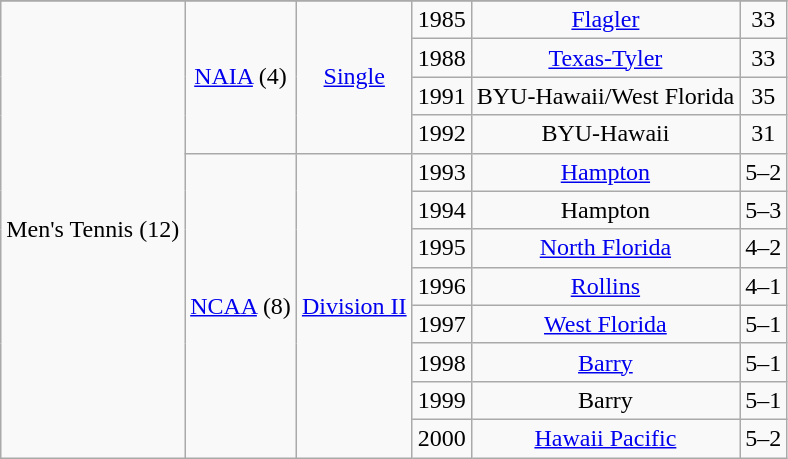<table class="wikitable" style="text-align:center">
<tr>
</tr>
<tr align="center">
<td rowspan="12">Men's Tennis (12)</td>
<td rowspan="4"><a href='#'>NAIA</a> (4)</td>
<td rowspan="4"><a href='#'>Single</a></td>
<td>1985</td>
<td><a href='#'>Flagler</a></td>
<td>33</td>
</tr>
<tr align="center">
<td>1988</td>
<td><a href='#'>Texas-Tyler</a></td>
<td>33</td>
</tr>
<tr align="center">
<td>1991</td>
<td>BYU-Hawaii/West Florida</td>
<td>35</td>
</tr>
<tr align="center">
<td>1992</td>
<td>BYU-Hawaii</td>
<td>31</td>
</tr>
<tr align="center">
<td rowspan="8"><a href='#'>NCAA</a> (8)</td>
<td rowspan="8"><a href='#'>Division II</a></td>
<td>1993</td>
<td><a href='#'>Hampton</a></td>
<td>5–2</td>
</tr>
<tr align="center">
<td>1994</td>
<td>Hampton</td>
<td>5–3</td>
</tr>
<tr align="center">
<td>1995</td>
<td><a href='#'>North Florida</a></td>
<td>4–2</td>
</tr>
<tr align="center">
<td>1996</td>
<td><a href='#'>Rollins</a></td>
<td>4–1</td>
</tr>
<tr align="center">
<td>1997</td>
<td><a href='#'>West Florida</a></td>
<td>5–1</td>
</tr>
<tr align="center">
<td>1998</td>
<td><a href='#'>Barry</a></td>
<td>5–1</td>
</tr>
<tr align="center">
<td>1999</td>
<td>Barry</td>
<td>5–1</td>
</tr>
<tr align="center">
<td>2000</td>
<td><a href='#'>Hawaii Pacific</a></td>
<td>5–2</td>
</tr>
</table>
